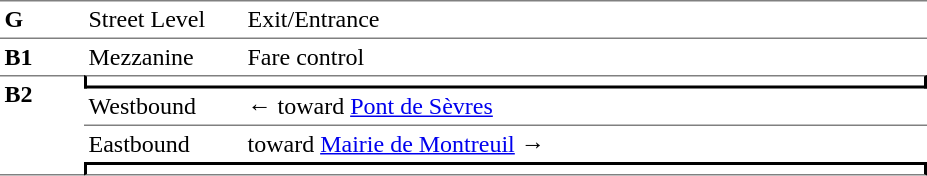<table border=0 cellspacing=0 cellpadding=3>
<tr>
<td style="border-top:solid 1px gray;" width=50 valign=top><strong>G</strong></td>
<td style="border-top:solid 1px gray;" width=100 valign=top>Street Level</td>
<td style="border-top:solid 1px gray;" width=450 valign=top>Exit/Entrance</td>
</tr>
<tr>
<td style="border-top:solid 1px gray;" width=50 valign=top><strong>B1</strong></td>
<td style="border-top:solid 1px gray;" width=100 valign=top>Mezzanine</td>
<td style="border-top:solid 1px gray;" width=450 valign=top>Fare control</td>
</tr>
<tr>
<td style="border-top:solid 1px gray;border-bottom:solid 1px gray;" width=50 rowspan=4 valign=top><strong>B2</strong></td>
<td style="border-top:solid 1px gray;border-right:solid 2px black;border-left:solid 2px black;border-bottom:solid 2px black;text-align:center;" colspan=2></td>
</tr>
<tr>
<td style="border-bottom:solid 1px gray;" width=100>Westbound</td>
<td style="border-bottom:solid 1px gray;" width=390>←   toward <a href='#'>Pont de Sèvres</a> </td>
</tr>
<tr>
<td>Eastbound</td>
<td>   toward <a href='#'>Mairie de Montreuil</a>  →</td>
</tr>
<tr>
<td style="border-top:solid 2px black;border-right:solid 2px black;border-left:solid 2px black;border-bottom:solid 1px gray;text-align:center;" colspan=2></td>
</tr>
</table>
